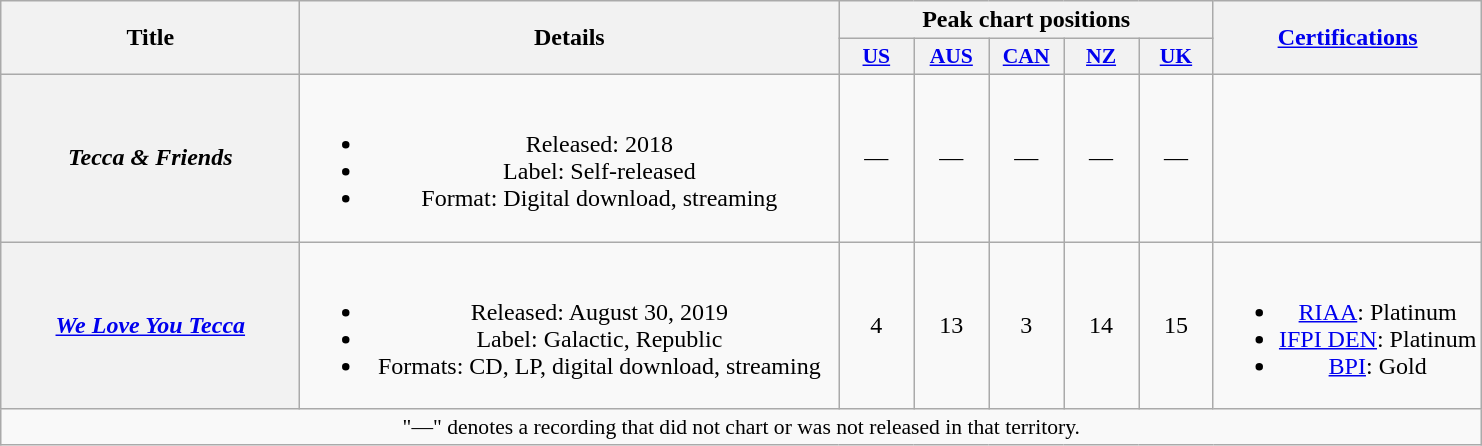<table class="wikitable plainrowheaders" style="text-align:center">
<tr>
<th scope="col" rowspan="2" style="width:12em;">Title</th>
<th scope="col" rowspan="2" style="width:22em;">Details</th>
<th scope="col" colspan="5">Peak chart positions</th>
<th rowspan="2"><a href='#'>Certifications</a></th>
</tr>
<tr>
<th scope="col" style="width:3em;font-size:90%;"><a href='#'>US</a><br></th>
<th scope="col" style="width:3em;font-size:90%;"><a href='#'>AUS</a><br></th>
<th scope="col" style="width:3em;font-size:90%;"><a href='#'>CAN</a><br></th>
<th scope="col" style="width:3em;font-size:90%;"><a href='#'>NZ</a><br></th>
<th scope="col" style="width:3em;font-size:90%;"><a href='#'>UK</a><br></th>
</tr>
<tr>
<th scope="row"><em>Tecca & Friends</em></th>
<td><br><ul><li>Released: 2018</li><li>Label: Self-released</li><li>Format: Digital download, streaming</li></ul></td>
<td>—</td>
<td>—</td>
<td>—</td>
<td>—</td>
<td>—</td>
<td></td>
</tr>
<tr>
<th scope="row"><em><a href='#'>We Love You Tecca</a></em></th>
<td><br><ul><li>Released: August 30, 2019</li><li>Label: Galactic, Republic</li><li>Formats: CD, LP, digital download, streaming</li></ul></td>
<td>4</td>
<td>13</td>
<td>3</td>
<td>14</td>
<td>15</td>
<td><br><ul><li><a href='#'>RIAA</a>: Platinum</li><li><a href='#'>IFPI DEN</a>: Platinum</li><li><a href='#'>BPI</a>: Gold</li></ul></td>
</tr>
<tr>
<td colspan="8" style="font-size:90%">"—" denotes a recording that did not chart or was not released in that territory.</td>
</tr>
</table>
